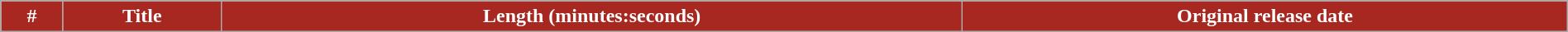<table class="wikitable plainrowheaders" style="width:100%;">
<tr style="color:white">
<th style="background-color: #A62821;">#</th>
<th style="background-color: #A62821;">Title</th>
<th style="background-color: #A62821;">Length (minutes:seconds)</th>
<th style="background-color: #A62821;">Original release date<br>










</th>
</tr>
</table>
